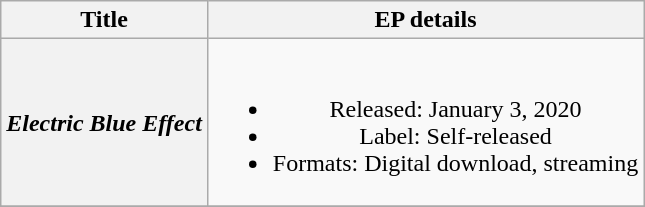<table class="wikitable plainrowheaders" style="text-align:center;">
<tr>
<th scope="col">Title</th>
<th scope="col">EP details</th>
</tr>
<tr>
<th scope="row"><em>Electric Blue Effect</em></th>
<td><br><ul><li>Released: January 3, 2020</li><li>Label: Self-released</li><li>Formats: Digital download, streaming</li></ul></td>
</tr>
<tr>
</tr>
</table>
